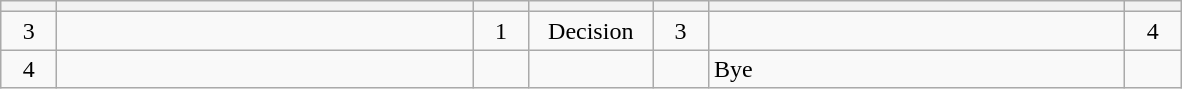<table class="wikitable" style="text-align: center;">
<tr>
<th width=30></th>
<th width=270></th>
<th width=30></th>
<th width=75></th>
<th width=30></th>
<th width=270></th>
<th width=30></th>
</tr>
<tr>
<td>3</td>
<td align=left><strong></strong></td>
<td>1</td>
<td>Decision</td>
<td>3</td>
<td align=left></td>
<td>4</td>
</tr>
<tr>
<td>4</td>
<td align=left><strong></strong></td>
<td></td>
<td></td>
<td></td>
<td align=left>Bye</td>
<td></td>
</tr>
</table>
